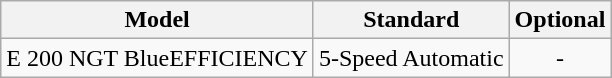<table class="wikitable" style="text-align:center;">
<tr>
<th>Model</th>
<th>Standard</th>
<th>Optional</th>
</tr>
<tr>
<td>E 200 NGT BlueEFFICIENCY</td>
<td>5-Speed Automatic</td>
<td>-</td>
</tr>
</table>
